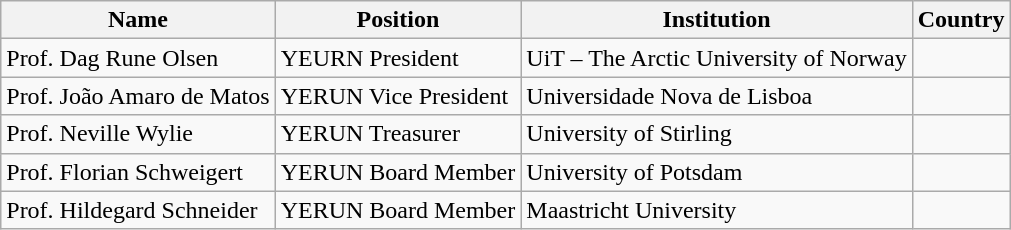<table class="wikitable">
<tr>
<th>Name</th>
<th>Position</th>
<th>Institution</th>
<th>Country</th>
</tr>
<tr>
<td>Prof. Dag Rune Olsen</td>
<td>YEURN President</td>
<td>UiT – The Arctic University of Norway</td>
<td></td>
</tr>
<tr>
<td>Prof. João Amaro de Matos</td>
<td>YERUN Vice President</td>
<td>Universidade Nova de Lisboa</td>
<td></td>
</tr>
<tr>
<td>Prof. Neville Wylie</td>
<td>YERUN Treasurer</td>
<td>University of Stirling</td>
<td></td>
</tr>
<tr>
<td>Prof. Florian Schweigert</td>
<td>YERUN Board Member</td>
<td>University of Potsdam</td>
<td></td>
</tr>
<tr>
<td>Prof. Hildegard Schneider</td>
<td>YERUN Board Member</td>
<td>Maastricht University</td>
<td></td>
</tr>
</table>
